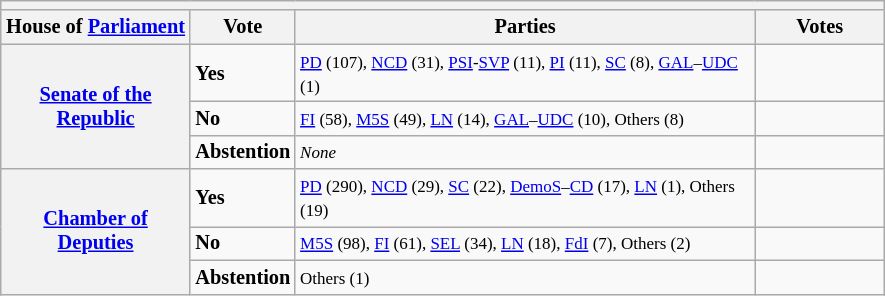<table class="wikitable" style="font-size:85%;">
<tr>
<th colspan="4"></th>
</tr>
<tr>
<th width="120">House of <a href='#'>Parliament</a></th>
<th width="60">Vote</th>
<th width="300">Parties</th>
<th width="80" align="center">Votes</th>
</tr>
<tr>
<th rowspan="3"><a href='#'>Senate of the Republic</a><br></th>
<td><strong> Yes</strong></td>
<td><small><a href='#'>PD</a> (107), <a href='#'>NCD</a> (31), <a href='#'>PSI</a>-<a href='#'>SVP</a> (11), <a href='#'>PI</a> (11), <a href='#'>SC</a> (8), <a href='#'>GAL</a>–<a href='#'>UDC</a> (1)</small></td>
<td></td>
</tr>
<tr>
<td><strong> No</strong></td>
<td><small><a href='#'>FI</a> (58), <a href='#'>M5S</a> (49), <a href='#'>LN</a> (14), <a href='#'>GAL</a>–<a href='#'>UDC</a> (10), Others (8)</small></td>
<td></td>
</tr>
<tr>
<td><strong>Abstention</strong></td>
<td><small><em>None</em></small></td>
<td></td>
</tr>
<tr>
<th rowspan="3"><a href='#'>Chamber of Deputies</a><br></th>
<td><strong> Yes</strong></td>
<td><small><a href='#'>PD</a> (290), <a href='#'>NCD</a> (29), <a href='#'>SC</a> (22), <a href='#'>DemoS</a>–<a href='#'>CD</a> (17), <a href='#'>LN</a> (1), Others (19)</small></td>
<td></td>
</tr>
<tr>
<td><strong> No</strong></td>
<td><small><a href='#'>M5S</a> (98), <a href='#'>FI</a> (61), <a href='#'>SEL</a> (34), <a href='#'>LN</a> (18), <a href='#'>FdI</a> (7), Others (2)</small></td>
<td></td>
</tr>
<tr>
<td><strong>Abstention</strong></td>
<td><small>Others (1)</small></td>
<td></td>
</tr>
</table>
